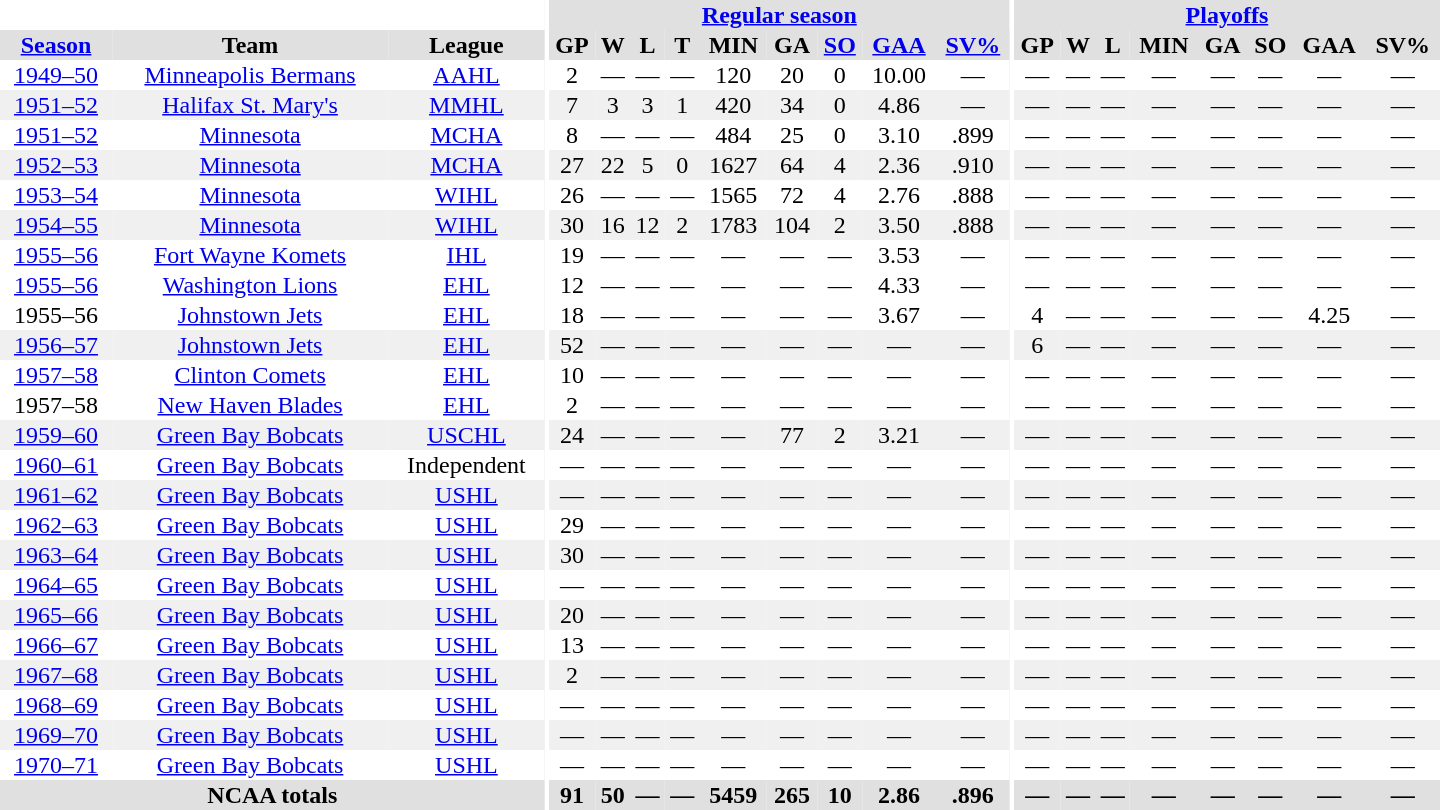<table border="0" cellpadding="1" cellspacing="0" style="text-align:center; width:60em">
<tr bgcolor="#e0e0e0">
<th colspan="3" bgcolor="#ffffff"></th>
<th rowspan="99" bgcolor="#ffffff"></th>
<th colspan="9"><a href='#'>Regular season</a></th>
<th rowspan="99" bgcolor="#ffffff"></th>
<th colspan="8"><a href='#'>Playoffs</a></th>
</tr>
<tr bgcolor="#e0e0e0">
<th><a href='#'>Season</a></th>
<th>Team</th>
<th>League</th>
<th>GP</th>
<th>W</th>
<th>L</th>
<th>T</th>
<th>MIN</th>
<th>GA</th>
<th><a href='#'>SO</a></th>
<th><a href='#'>GAA</a></th>
<th><a href='#'>SV%</a></th>
<th>GP</th>
<th>W</th>
<th>L</th>
<th>MIN</th>
<th>GA</th>
<th>SO</th>
<th>GAA</th>
<th>SV%</th>
</tr>
<tr>
<td><a href='#'>1949–50</a></td>
<td><a href='#'>Minneapolis Bermans</a></td>
<td><a href='#'>AAHL</a></td>
<td>2</td>
<td>—</td>
<td>—</td>
<td>—</td>
<td>120</td>
<td>20</td>
<td>0</td>
<td>10.00</td>
<td>—</td>
<td>—</td>
<td>—</td>
<td>—</td>
<td>—</td>
<td>—</td>
<td>—</td>
<td>—</td>
<td>—</td>
</tr>
<tr bgcolor="f0f0f0">
<td><a href='#'>1951–52</a></td>
<td><a href='#'>Halifax St. Mary's</a></td>
<td><a href='#'>MMHL</a></td>
<td>7</td>
<td>3</td>
<td>3</td>
<td>1</td>
<td>420</td>
<td>34</td>
<td>0</td>
<td>4.86</td>
<td>—</td>
<td>—</td>
<td>—</td>
<td>—</td>
<td>—</td>
<td>—</td>
<td>—</td>
<td>—</td>
<td>—</td>
</tr>
<tr>
<td><a href='#'>1951–52</a></td>
<td><a href='#'>Minnesota</a></td>
<td><a href='#'>MCHA</a></td>
<td>8</td>
<td>—</td>
<td>—</td>
<td>—</td>
<td>484</td>
<td>25</td>
<td>0</td>
<td>3.10</td>
<td>.899</td>
<td>—</td>
<td>—</td>
<td>—</td>
<td>—</td>
<td>—</td>
<td>—</td>
<td>—</td>
<td>—</td>
</tr>
<tr bgcolor="f0f0f0">
<td><a href='#'>1952–53</a></td>
<td><a href='#'>Minnesota</a></td>
<td><a href='#'>MCHA</a></td>
<td>27</td>
<td>22</td>
<td>5</td>
<td>0</td>
<td>1627</td>
<td>64</td>
<td>4</td>
<td>2.36</td>
<td>.910</td>
<td>—</td>
<td>—</td>
<td>—</td>
<td>—</td>
<td>—</td>
<td>—</td>
<td>—</td>
<td>—</td>
</tr>
<tr>
<td><a href='#'>1953–54</a></td>
<td><a href='#'>Minnesota</a></td>
<td><a href='#'>WIHL</a></td>
<td>26</td>
<td>—</td>
<td>—</td>
<td>—</td>
<td>1565</td>
<td>72</td>
<td>4</td>
<td>2.76</td>
<td>.888</td>
<td>—</td>
<td>—</td>
<td>—</td>
<td>—</td>
<td>—</td>
<td>—</td>
<td>—</td>
<td>—</td>
</tr>
<tr bgcolor="f0f0f0">
<td><a href='#'>1954–55</a></td>
<td><a href='#'>Minnesota</a></td>
<td><a href='#'>WIHL</a></td>
<td>30</td>
<td>16</td>
<td>12</td>
<td>2</td>
<td>1783</td>
<td>104</td>
<td>2</td>
<td>3.50</td>
<td>.888</td>
<td>—</td>
<td>—</td>
<td>—</td>
<td>—</td>
<td>—</td>
<td>—</td>
<td>—</td>
<td>—</td>
</tr>
<tr>
<td><a href='#'>1955–56</a></td>
<td><a href='#'>Fort Wayne Komets</a></td>
<td><a href='#'>IHL</a></td>
<td>19</td>
<td>—</td>
<td>—</td>
<td>—</td>
<td>—</td>
<td>—</td>
<td>—</td>
<td>3.53</td>
<td>—</td>
<td>—</td>
<td>—</td>
<td>—</td>
<td>—</td>
<td>—</td>
<td>—</td>
<td>—</td>
<td>—</td>
</tr>
<tr>
<td><a href='#'>1955–56</a></td>
<td><a href='#'>Washington Lions</a></td>
<td><a href='#'>EHL</a></td>
<td>12</td>
<td>—</td>
<td>—</td>
<td>—</td>
<td>—</td>
<td>—</td>
<td>—</td>
<td>4.33</td>
<td>—</td>
<td>—</td>
<td>—</td>
<td>—</td>
<td>—</td>
<td>—</td>
<td>—</td>
<td>—</td>
<td>—</td>
</tr>
<tr>
<td>1955–56</td>
<td><a href='#'>Johnstown Jets</a></td>
<td><a href='#'>EHL</a></td>
<td>18</td>
<td>—</td>
<td>—</td>
<td>—</td>
<td>—</td>
<td>—</td>
<td>—</td>
<td>3.67</td>
<td>—</td>
<td>4</td>
<td>—</td>
<td>—</td>
<td>—</td>
<td>—</td>
<td>—</td>
<td>4.25</td>
<td>—</td>
</tr>
<tr bgcolor="f0f0f0">
<td><a href='#'>1956–57</a></td>
<td><a href='#'>Johnstown Jets</a></td>
<td><a href='#'>EHL</a></td>
<td>52</td>
<td>—</td>
<td>—</td>
<td>—</td>
<td>—</td>
<td>—</td>
<td>—</td>
<td>—</td>
<td>—</td>
<td>6</td>
<td>—</td>
<td>—</td>
<td>—</td>
<td>—</td>
<td>—</td>
<td>—</td>
<td>—</td>
</tr>
<tr>
<td><a href='#'>1957–58</a></td>
<td><a href='#'>Clinton Comets</a></td>
<td><a href='#'>EHL</a></td>
<td>10</td>
<td>—</td>
<td>—</td>
<td>—</td>
<td>—</td>
<td>—</td>
<td>—</td>
<td>—</td>
<td>—</td>
<td>—</td>
<td>—</td>
<td>—</td>
<td>—</td>
<td>—</td>
<td>—</td>
<td>—</td>
<td>—</td>
</tr>
<tr>
<td>1957–58</td>
<td><a href='#'>New Haven Blades</a></td>
<td><a href='#'>EHL</a></td>
<td>2</td>
<td>—</td>
<td>—</td>
<td>—</td>
<td>—</td>
<td>—</td>
<td>—</td>
<td>—</td>
<td>—</td>
<td>—</td>
<td>—</td>
<td>—</td>
<td>—</td>
<td>—</td>
<td>—</td>
<td>—</td>
<td>—</td>
</tr>
<tr bgcolor="f0f0f0">
<td><a href='#'>1959–60</a></td>
<td><a href='#'>Green Bay Bobcats</a></td>
<td><a href='#'>USCHL</a></td>
<td>24</td>
<td>—</td>
<td>—</td>
<td>—</td>
<td>—</td>
<td>77</td>
<td>2</td>
<td>3.21</td>
<td>—</td>
<td>—</td>
<td>—</td>
<td>—</td>
<td>—</td>
<td>—</td>
<td>—</td>
<td>—</td>
<td>—</td>
</tr>
<tr>
<td><a href='#'>1960–61</a></td>
<td><a href='#'>Green Bay Bobcats</a></td>
<td>Independent</td>
<td>—</td>
<td>—</td>
<td>—</td>
<td>—</td>
<td>—</td>
<td>—</td>
<td>—</td>
<td>—</td>
<td>—</td>
<td>—</td>
<td>—</td>
<td>—</td>
<td>—</td>
<td>—</td>
<td>—</td>
<td>—</td>
<td>—</td>
</tr>
<tr bgcolor="f0f0f0">
<td><a href='#'>1961–62</a></td>
<td><a href='#'>Green Bay Bobcats</a></td>
<td><a href='#'>USHL</a></td>
<td>—</td>
<td>—</td>
<td>—</td>
<td>—</td>
<td>—</td>
<td>—</td>
<td>—</td>
<td>—</td>
<td>—</td>
<td>—</td>
<td>—</td>
<td>—</td>
<td>—</td>
<td>—</td>
<td>—</td>
<td>—</td>
<td>—</td>
</tr>
<tr>
<td><a href='#'>1962–63</a></td>
<td><a href='#'>Green Bay Bobcats</a></td>
<td><a href='#'>USHL</a></td>
<td>29</td>
<td>—</td>
<td>—</td>
<td>—</td>
<td>—</td>
<td>—</td>
<td>—</td>
<td>—</td>
<td>—</td>
<td>—</td>
<td>—</td>
<td>—</td>
<td>—</td>
<td>—</td>
<td>—</td>
<td>—</td>
<td>—</td>
</tr>
<tr bgcolor="f0f0f0">
<td><a href='#'>1963–64</a></td>
<td><a href='#'>Green Bay Bobcats</a></td>
<td><a href='#'>USHL</a></td>
<td>30</td>
<td>—</td>
<td>—</td>
<td>—</td>
<td>—</td>
<td>—</td>
<td>—</td>
<td>—</td>
<td>—</td>
<td>—</td>
<td>—</td>
<td>—</td>
<td>—</td>
<td>—</td>
<td>—</td>
<td>—</td>
<td>—</td>
</tr>
<tr>
<td><a href='#'>1964–65</a></td>
<td><a href='#'>Green Bay Bobcats</a></td>
<td><a href='#'>USHL</a></td>
<td>—</td>
<td>—</td>
<td>—</td>
<td>—</td>
<td>—</td>
<td>—</td>
<td>—</td>
<td>—</td>
<td>—</td>
<td>—</td>
<td>—</td>
<td>—</td>
<td>—</td>
<td>—</td>
<td>—</td>
<td>—</td>
<td>—</td>
</tr>
<tr bgcolor="f0f0f0">
<td><a href='#'>1965–66</a></td>
<td><a href='#'>Green Bay Bobcats</a></td>
<td><a href='#'>USHL</a></td>
<td>20</td>
<td>—</td>
<td>—</td>
<td>—</td>
<td>—</td>
<td>—</td>
<td>—</td>
<td>—</td>
<td>—</td>
<td>—</td>
<td>—</td>
<td>—</td>
<td>—</td>
<td>—</td>
<td>—</td>
<td>—</td>
<td>—</td>
</tr>
<tr>
<td><a href='#'>1966–67</a></td>
<td><a href='#'>Green Bay Bobcats</a></td>
<td><a href='#'>USHL</a></td>
<td>13</td>
<td>—</td>
<td>—</td>
<td>—</td>
<td>—</td>
<td>—</td>
<td>—</td>
<td>—</td>
<td>—</td>
<td>—</td>
<td>—</td>
<td>—</td>
<td>—</td>
<td>—</td>
<td>—</td>
<td>—</td>
<td>—</td>
</tr>
<tr bgcolor="f0f0f0">
<td><a href='#'>1967–68</a></td>
<td><a href='#'>Green Bay Bobcats</a></td>
<td><a href='#'>USHL</a></td>
<td>2</td>
<td>—</td>
<td>—</td>
<td>—</td>
<td>—</td>
<td>—</td>
<td>—</td>
<td>—</td>
<td>—</td>
<td>—</td>
<td>—</td>
<td>—</td>
<td>—</td>
<td>—</td>
<td>—</td>
<td>—</td>
<td>—</td>
</tr>
<tr>
<td><a href='#'>1968–69</a></td>
<td><a href='#'>Green Bay Bobcats</a></td>
<td><a href='#'>USHL</a></td>
<td>—</td>
<td>—</td>
<td>—</td>
<td>—</td>
<td>—</td>
<td>—</td>
<td>—</td>
<td>—</td>
<td>—</td>
<td>—</td>
<td>—</td>
<td>—</td>
<td>—</td>
<td>—</td>
<td>—</td>
<td>—</td>
<td>—</td>
</tr>
<tr bgcolor="f0f0f0">
<td><a href='#'>1969–70</a></td>
<td><a href='#'>Green Bay Bobcats</a></td>
<td><a href='#'>USHL</a></td>
<td>—</td>
<td>—</td>
<td>—</td>
<td>—</td>
<td>—</td>
<td>—</td>
<td>—</td>
<td>—</td>
<td>—</td>
<td>—</td>
<td>—</td>
<td>—</td>
<td>—</td>
<td>—</td>
<td>—</td>
<td>—</td>
<td>—</td>
</tr>
<tr>
<td><a href='#'>1970–71</a></td>
<td><a href='#'>Green Bay Bobcats</a></td>
<td><a href='#'>USHL</a></td>
<td>—</td>
<td>—</td>
<td>—</td>
<td>—</td>
<td>—</td>
<td>—</td>
<td>—</td>
<td>—</td>
<td>—</td>
<td>—</td>
<td>—</td>
<td>—</td>
<td>—</td>
<td>—</td>
<td>—</td>
<td>—</td>
<td>—</td>
</tr>
<tr bgcolor="#e0e0e0">
<th colspan="3">NCAA totals</th>
<th>91</th>
<th>50</th>
<th>—</th>
<th>—</th>
<th>5459</th>
<th>265</th>
<th>10</th>
<th>2.86</th>
<th>.896</th>
<th>—</th>
<th>—</th>
<th>—</th>
<th>—</th>
<th>—</th>
<th>—</th>
<th>—</th>
<th>—</th>
</tr>
</table>
